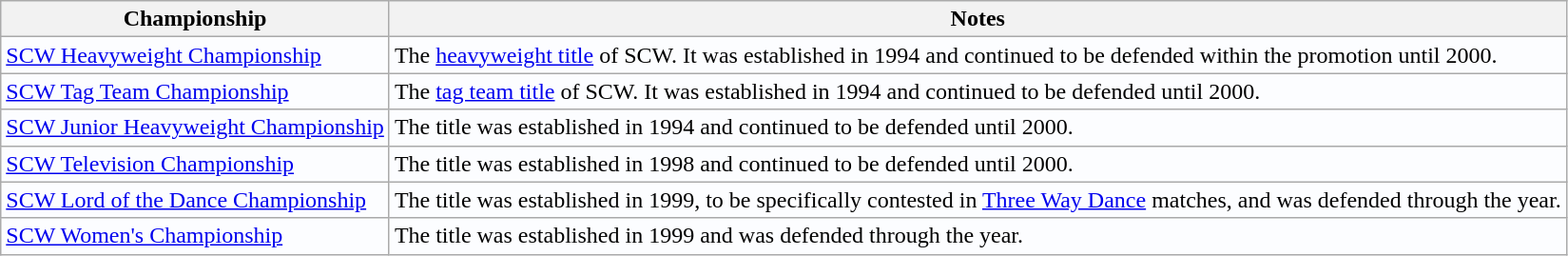<table class="wikitable" style="background:#fcfdff;">
<tr>
<th>Championship</th>
<th>Notes</th>
</tr>
<tr>
<td><a href='#'>SCW Heavyweight Championship</a></td>
<td>The <a href='#'>heavyweight title</a> of SCW. It was established in 1994 and continued to be defended within the promotion until 2000.</td>
</tr>
<tr>
<td><a href='#'>SCW Tag Team Championship</a></td>
<td>The <a href='#'>tag team title</a> of SCW. It was established in 1994 and continued to be defended until 2000.</td>
</tr>
<tr>
<td><a href='#'>SCW Junior Heavyweight Championship</a></td>
<td>The title was established in 1994 and continued to be defended until 2000.</td>
</tr>
<tr>
<td><a href='#'>SCW Television Championship</a></td>
<td>The title was established in 1998 and continued to be defended until 2000.</td>
</tr>
<tr>
<td><a href='#'>SCW Lord of the Dance Championship</a></td>
<td>The title was established in 1999, to be specifically contested in <a href='#'>Three Way Dance</a> matches, and was defended through the year.</td>
</tr>
<tr>
<td><a href='#'>SCW Women's Championship</a></td>
<td>The title was established in 1999 and was defended through the year.</td>
</tr>
</table>
